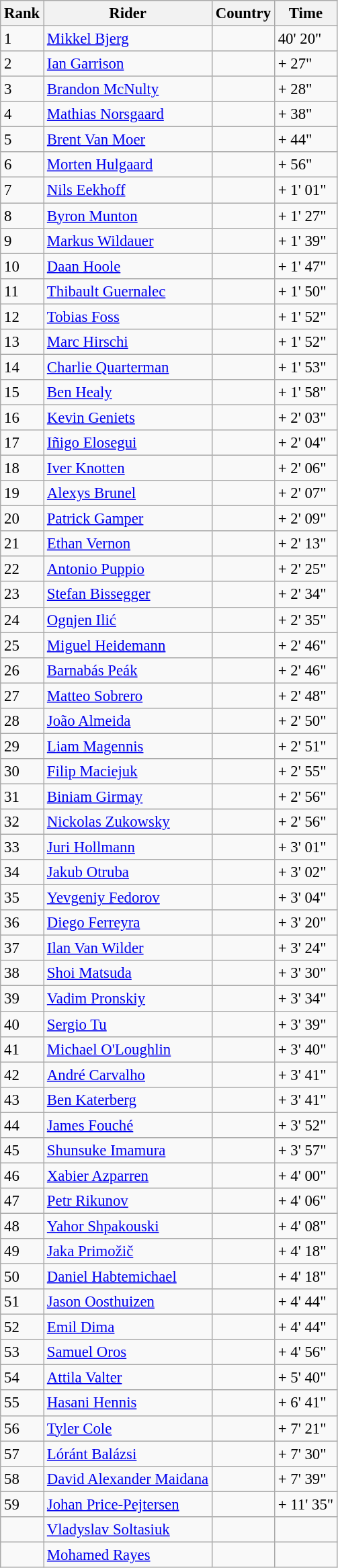<table class="wikitable" style="font-size:95%; text-align:left;">
<tr>
<th>Rank</th>
<th>Rider</th>
<th>Country</th>
<th>Time</th>
</tr>
<tr>
<td>1</td>
<td><a href='#'>Mikkel Bjerg</a></td>
<td></td>
<td>40' 20"</td>
</tr>
<tr>
<td>2</td>
<td><a href='#'>Ian Garrison</a></td>
<td></td>
<td>+ 27"</td>
</tr>
<tr>
<td>3</td>
<td><a href='#'>Brandon McNulty</a></td>
<td></td>
<td>+ 28"</td>
</tr>
<tr>
<td>4</td>
<td><a href='#'>Mathias Norsgaard</a></td>
<td></td>
<td>+ 38"</td>
</tr>
<tr>
<td>5</td>
<td><a href='#'>Brent Van Moer</a></td>
<td></td>
<td>+ 44"</td>
</tr>
<tr>
<td>6</td>
<td><a href='#'>Morten Hulgaard</a></td>
<td></td>
<td>+ 56"</td>
</tr>
<tr>
<td>7</td>
<td><a href='#'>Nils Eekhoff</a></td>
<td></td>
<td>+ 1' 01"</td>
</tr>
<tr>
<td>8</td>
<td><a href='#'>Byron Munton</a></td>
<td></td>
<td>+ 1' 27"</td>
</tr>
<tr>
<td>9</td>
<td><a href='#'>Markus Wildauer</a></td>
<td></td>
<td>+ 1' 39"</td>
</tr>
<tr>
<td>10</td>
<td><a href='#'>Daan Hoole</a></td>
<td></td>
<td>+ 1' 47"</td>
</tr>
<tr>
<td>11</td>
<td><a href='#'>Thibault Guernalec</a></td>
<td></td>
<td>+ 1' 50"</td>
</tr>
<tr>
<td>12</td>
<td><a href='#'>Tobias Foss</a></td>
<td></td>
<td>+ 1' 52"</td>
</tr>
<tr>
<td>13</td>
<td><a href='#'>Marc Hirschi</a></td>
<td></td>
<td>+ 1' 52"</td>
</tr>
<tr>
<td>14</td>
<td><a href='#'>Charlie Quarterman</a></td>
<td></td>
<td>+ 1' 53"</td>
</tr>
<tr>
<td>15</td>
<td><a href='#'>Ben Healy</a></td>
<td></td>
<td>+ 1' 58"</td>
</tr>
<tr>
<td>16</td>
<td><a href='#'>Kevin Geniets</a></td>
<td></td>
<td>+ 2' 03"</td>
</tr>
<tr>
<td>17</td>
<td><a href='#'>Iñigo Elosegui</a></td>
<td></td>
<td>+ 2' 04"</td>
</tr>
<tr>
<td>18</td>
<td><a href='#'>Iver Knotten</a></td>
<td></td>
<td>+ 2' 06"</td>
</tr>
<tr>
<td>19</td>
<td><a href='#'>Alexys Brunel</a></td>
<td></td>
<td>+ 2' 07"</td>
</tr>
<tr>
<td>20</td>
<td><a href='#'>Patrick Gamper</a></td>
<td></td>
<td>+ 2' 09"</td>
</tr>
<tr>
<td>21</td>
<td><a href='#'>Ethan Vernon</a></td>
<td></td>
<td>+ 2' 13"</td>
</tr>
<tr>
<td>22</td>
<td><a href='#'>Antonio Puppio</a></td>
<td></td>
<td>+ 2' 25"</td>
</tr>
<tr>
<td>23</td>
<td><a href='#'>Stefan Bissegger</a></td>
<td></td>
<td>+ 2' 34"</td>
</tr>
<tr>
<td>24</td>
<td><a href='#'>Ognjen Ilić</a></td>
<td></td>
<td>+ 2' 35"</td>
</tr>
<tr>
<td>25</td>
<td><a href='#'>Miguel Heidemann</a></td>
<td></td>
<td>+ 2' 46"</td>
</tr>
<tr>
<td>26</td>
<td><a href='#'>Barnabás Peák</a></td>
<td></td>
<td>+ 2' 46"</td>
</tr>
<tr>
<td>27</td>
<td><a href='#'>Matteo Sobrero</a></td>
<td></td>
<td>+ 2' 48"</td>
</tr>
<tr>
<td>28</td>
<td><a href='#'>João Almeida</a></td>
<td></td>
<td>+ 2' 50"</td>
</tr>
<tr>
<td>29</td>
<td><a href='#'>Liam Magennis</a></td>
<td></td>
<td>+ 2' 51"</td>
</tr>
<tr>
<td>30</td>
<td><a href='#'>Filip Maciejuk</a></td>
<td></td>
<td>+ 2' 55"</td>
</tr>
<tr>
<td>31</td>
<td><a href='#'>Biniam Girmay</a></td>
<td></td>
<td>+ 2' 56"</td>
</tr>
<tr>
<td>32</td>
<td><a href='#'>Nickolas Zukowsky</a></td>
<td></td>
<td>+ 2' 56"</td>
</tr>
<tr>
<td>33</td>
<td><a href='#'>Juri Hollmann</a></td>
<td></td>
<td>+ 3' 01"</td>
</tr>
<tr>
<td>34</td>
<td><a href='#'>Jakub Otruba</a></td>
<td></td>
<td>+ 3' 02"</td>
</tr>
<tr>
<td>35</td>
<td><a href='#'>Yevgeniy Fedorov</a></td>
<td></td>
<td>+ 3' 04"</td>
</tr>
<tr>
<td>36</td>
<td><a href='#'>Diego Ferreyra</a></td>
<td></td>
<td>+ 3' 20"</td>
</tr>
<tr>
<td>37</td>
<td><a href='#'>Ilan Van Wilder</a></td>
<td></td>
<td>+ 3' 24"</td>
</tr>
<tr>
<td>38</td>
<td><a href='#'>Shoi Matsuda</a></td>
<td></td>
<td>+ 3' 30"</td>
</tr>
<tr>
<td>39</td>
<td><a href='#'>Vadim Pronskiy</a></td>
<td></td>
<td>+ 3' 34"</td>
</tr>
<tr>
<td>40</td>
<td><a href='#'>Sergio Tu</a></td>
<td></td>
<td>+ 3' 39"</td>
</tr>
<tr>
<td>41</td>
<td><a href='#'>Michael O'Loughlin</a></td>
<td></td>
<td>+ 3' 40"</td>
</tr>
<tr>
<td>42</td>
<td><a href='#'>André Carvalho</a></td>
<td></td>
<td>+ 3' 41"</td>
</tr>
<tr>
<td>43</td>
<td><a href='#'>Ben Katerberg</a></td>
<td></td>
<td>+ 3' 41"</td>
</tr>
<tr>
<td>44</td>
<td><a href='#'>James Fouché</a></td>
<td></td>
<td>+ 3' 52"</td>
</tr>
<tr>
<td>45</td>
<td><a href='#'>Shunsuke Imamura</a></td>
<td></td>
<td>+ 3' 57"</td>
</tr>
<tr>
<td>46</td>
<td><a href='#'>Xabier Azparren</a></td>
<td></td>
<td>+ 4' 00"</td>
</tr>
<tr>
<td>47</td>
<td><a href='#'>Petr Rikunov</a></td>
<td></td>
<td>+ 4' 06"</td>
</tr>
<tr>
<td>48</td>
<td><a href='#'>Yahor Shpakouski</a></td>
<td></td>
<td>+ 4' 08"</td>
</tr>
<tr>
<td>49</td>
<td><a href='#'>Jaka Primožič</a></td>
<td></td>
<td>+ 4' 18"</td>
</tr>
<tr>
<td>50</td>
<td><a href='#'>Daniel Habtemichael</a></td>
<td></td>
<td>+ 4' 18"</td>
</tr>
<tr>
<td>51</td>
<td><a href='#'>Jason Oosthuizen</a></td>
<td></td>
<td>+ 4' 44"</td>
</tr>
<tr>
<td>52</td>
<td><a href='#'>Emil Dima</a></td>
<td></td>
<td>+ 4' 44"</td>
</tr>
<tr>
<td>53</td>
<td><a href='#'>Samuel Oros</a></td>
<td></td>
<td>+ 4' 56"</td>
</tr>
<tr>
<td>54</td>
<td><a href='#'>Attila Valter</a></td>
<td></td>
<td>+ 5' 40"</td>
</tr>
<tr>
<td>55</td>
<td><a href='#'>Hasani Hennis</a></td>
<td></td>
<td>+ 6' 41"</td>
</tr>
<tr>
<td>56</td>
<td><a href='#'>Tyler Cole</a></td>
<td></td>
<td>+ 7' 21"</td>
</tr>
<tr>
<td>57</td>
<td><a href='#'>Lóránt Balázsi</a></td>
<td></td>
<td>+ 7' 30"</td>
</tr>
<tr>
<td>58</td>
<td><a href='#'>David Alexander Maidana</a></td>
<td></td>
<td>+ 7' 39"</td>
</tr>
<tr>
<td>59</td>
<td><a href='#'>Johan Price-Pejtersen</a></td>
<td></td>
<td>+ 11' 35"</td>
</tr>
<tr>
<td></td>
<td><a href='#'>Vladyslav Soltasiuk</a></td>
<td></td>
<td></td>
</tr>
<tr>
<td></td>
<td><a href='#'>Mohamed Rayes</a></td>
<td></td>
<td></td>
</tr>
</table>
